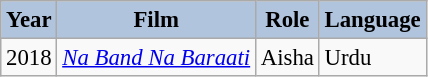<table class="wikitable" style="font-size: 95%;">
<tr>
<th style="background:#B0C4DE;">Year</th>
<th style="background:#B0C4DE;">Film</th>
<th style="background:#B0C4DE;">Role</th>
<th style="background:#B0C4DE;">Language</th>
</tr>
<tr>
<td>2018</td>
<td><em><a href='#'>Na Band Na Baraati</a></em></td>
<td>Aisha</td>
<td>Urdu</td>
</tr>
</table>
